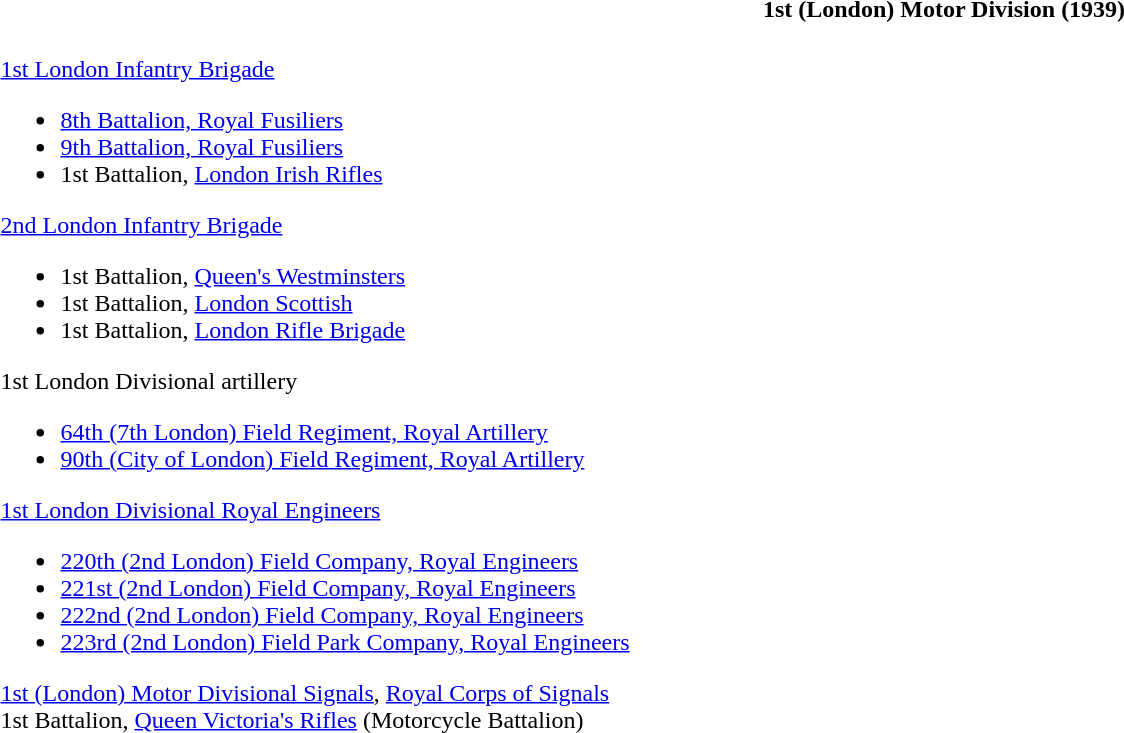<table class="toccolours collapsible collapsed" style="width:100%; background:transparent;">
<tr>
<th colspan=>1st (London) Motor Division (1939)</th>
</tr>
<tr>
<td colspan="2"><br><a href='#'>1st London Infantry Brigade</a><ul><li><a href='#'>8th Battalion, Royal Fusiliers</a></li><li><a href='#'>9th Battalion, Royal Fusiliers</a></li><li>1st Battalion, <a href='#'>London Irish Rifles</a></li></ul><a href='#'>2nd London Infantry Brigade</a><ul><li>1st Battalion, <a href='#'>Queen's Westminsters</a></li><li>1st Battalion, <a href='#'>London Scottish</a></li><li>1st Battalion, <a href='#'>London Rifle Brigade</a></li></ul>1st London Divisional artillery<ul><li><a href='#'>64th (7th London) Field Regiment, Royal Artillery</a></li><li><a href='#'>90th (City of London) Field Regiment, Royal Artillery</a></li></ul><a href='#'>1st London Divisional Royal Engineers</a><ul><li><a href='#'>220th (2nd London) Field Company, Royal Engineers</a></li><li><a href='#'>221st (2nd London) Field Company, Royal Engineers</a></li><li><a href='#'>222nd (2nd London) Field Company, Royal Engineers</a></li><li><a href='#'>223rd (2nd London) Field Park Company, Royal Engineers</a></li></ul><a href='#'>1st (London) Motor Divisional Signals</a>, <a href='#'>Royal Corps of Signals</a><br>1st Battalion, <a href='#'>Queen Victoria's Rifles</a> (Motorcycle Battalion)</td>
</tr>
</table>
